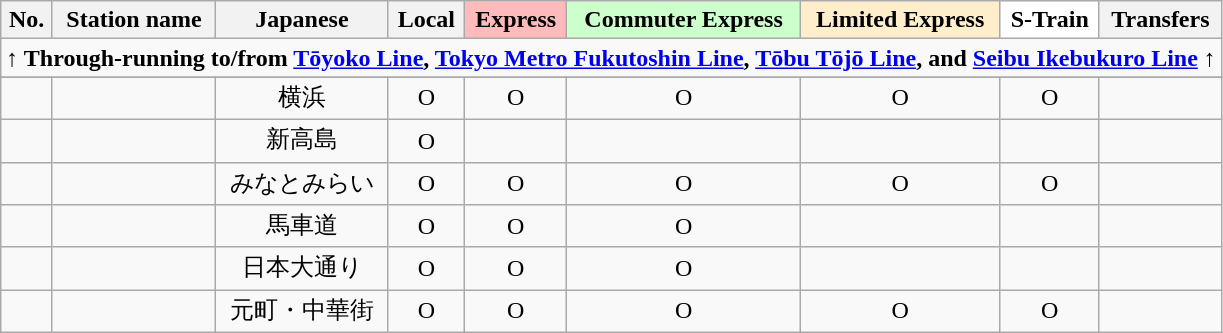<table class="wikitable" style="text-align:center;">
<tr>
<th>No.</th>
<th>Station name</th>
<th>Japanese</th>
<th>Local</th>
<th style="background:#ffbbbb">Express</th>
<th style="background:#ccffcc">Commuter Express</th>
<th style="background:#ffeecc">Limited Express</th>
<th style="background:white">S-Train</th>
<th>Transfers</th>
</tr>
<tr>
<td colspan=9><strong>↑ Through-running to/from  <a href='#'>Tōyoko Line</a>,  <a href='#'>Tokyo Metro Fukutoshin Line</a>,  <a href='#'>Tōbu Tōjō Line</a>, and  <a href='#'>Seibu Ikebukuro Line</a> ↑</strong></td>
</tr>
<tr>
</tr>
<tr>
<td></td>
<td style="text-align:left;"></td>
<td>横浜</td>
<td>O</td>
<td>O</td>
<td>O</td>
<td>O</td>
<td>O</td>
<td></td>
</tr>
<tr>
<td></td>
<td style="text-align:left;"></td>
<td>新高島</td>
<td>O</td>
<td></td>
<td></td>
<td></td>
<td></td>
<td style="text-align:left;"></td>
</tr>
<tr>
<td></td>
<td style="text-align:left;"></td>
<td>みなとみらい</td>
<td>O</td>
<td>O</td>
<td>O</td>
<td>O</td>
<td>O</td>
<td style="text-align:left;"></td>
</tr>
<tr>
<td></td>
<td style="text-align:left;"></td>
<td>馬車道</td>
<td>O</td>
<td>O</td>
<td>O</td>
<td></td>
<td></td>
<td style="text-align:left;"><br></td>
</tr>
<tr>
<td></td>
<td style="text-align:left;"></td>
<td>日本大通り</td>
<td>O</td>
<td>O</td>
<td>O</td>
<td></td>
<td></td>
<td style="text-align:left;"></td>
</tr>
<tr>
<td></td>
<td style="text-align:left;"></td>
<td>元町・中華街</td>
<td>O</td>
<td>O</td>
<td>O</td>
<td>O</td>
<td>O</td>
<td style="text-align:left;"></td>
</tr>
</table>
